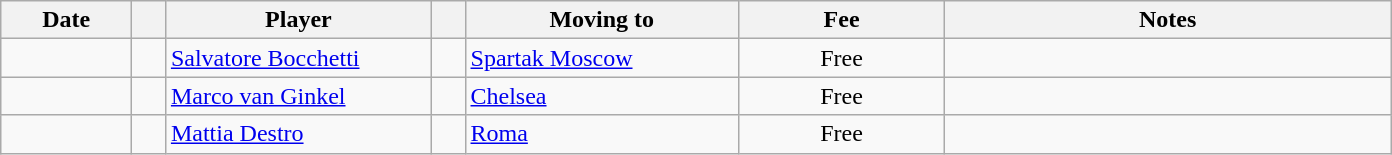<table class="wikitable sortable">
<tr>
<th style="width:80px;">Date</th>
<th style="width:15px;"></th>
<th style="width:170px;">Player</th>
<th style="width:15px;"></th>
<th style="width:175px;">Moving to</th>
<th style="width:130px;" class="unsortable">Fee</th>
<th style="width:290px;" class="unsortable">Notes</th>
</tr>
<tr>
<td></td>
<td align=center></td>
<td> <a href='#'>Salvatore Bocchetti</a></td>
<td></td>
<td> <a href='#'>Spartak Moscow</a></td>
<td align=center>Free</td>
<td align=center></td>
</tr>
<tr>
<td></td>
<td align=center></td>
<td> <a href='#'>Marco van Ginkel</a></td>
<td></td>
<td> <a href='#'>Chelsea</a></td>
<td align=center>Free</td>
<td align=center></td>
</tr>
<tr>
<td></td>
<td align=center></td>
<td> <a href='#'>Mattia Destro</a></td>
<td></td>
<td> <a href='#'>Roma</a></td>
<td align=center>Free</td>
<td align=center></td>
</tr>
</table>
